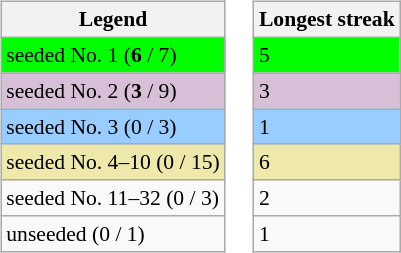<table>
<tr valign=top>
<td><br><table class="wikitable" style=font-size:90%>
<tr>
<th>Legend</th>
</tr>
<tr bgcolor=lime>
<td>seeded No. 1 (<strong>6</strong> / 7)</td>
</tr>
<tr bgcolor=thistle>
<td>seeded No. 2 (<strong>3</strong> / 9)</td>
</tr>
<tr bgcolor=#9cf>
<td>seeded No. 3 (0 / 3)</td>
</tr>
<tr bgcolor=eee8aa>
<td>seeded No. 4–10 (0 / 15)</td>
</tr>
<tr>
<td>seeded No. 11–32 (0 / 3)</td>
</tr>
<tr>
<td>unseeded (0 / 1)</td>
</tr>
</table>
</td>
<td><br><table class="wikitable" style=font-size:90%>
<tr>
<th>Longest streak</th>
</tr>
<tr bgcolor=lime>
<td>5</td>
</tr>
<tr bgcolor=thistle>
<td>3</td>
</tr>
<tr bgcolor=#9cf>
<td>1</td>
</tr>
<tr bgcolor=eee8aa>
<td>6</td>
</tr>
<tr>
<td>2</td>
</tr>
<tr>
<td>1</td>
</tr>
</table>
</td>
</tr>
</table>
